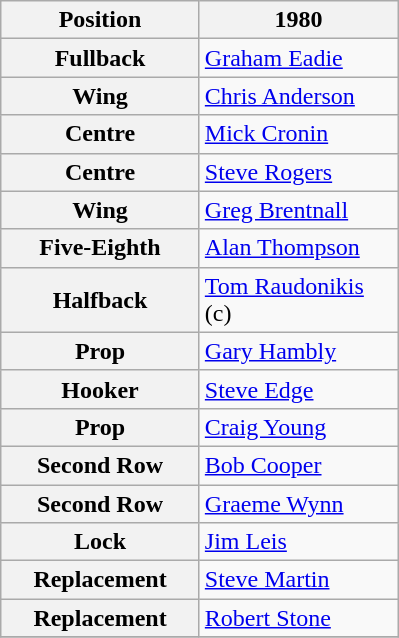<table class="wikitable">
<tr>
<th width="125">Position</th>
<th width="125">1980 </th>
</tr>
<tr>
<th>Fullback</th>
<td colspan="1"> <a href='#'>Graham Eadie</a></td>
</tr>
<tr>
<th>Wing</th>
<td colspan="1"> <a href='#'>Chris Anderson</a></td>
</tr>
<tr>
<th>Centre</th>
<td colspan="1"> <a href='#'>Mick Cronin</a></td>
</tr>
<tr>
<th>Centre</th>
<td colspan="1"> <a href='#'>Steve Rogers</a></td>
</tr>
<tr>
<th>Wing</th>
<td colspan="1"> <a href='#'>Greg Brentnall</a></td>
</tr>
<tr>
<th>Five-Eighth</th>
<td colspan="1"> <a href='#'>Alan Thompson</a></td>
</tr>
<tr>
<th>Halfback</th>
<td colspan="1"> <a href='#'>Tom Raudonikis</a> (c)</td>
</tr>
<tr>
<th>Prop</th>
<td colspan="1"> <a href='#'>Gary Hambly</a></td>
</tr>
<tr>
<th>Hooker</th>
<td colspan="1"> <a href='#'>Steve Edge</a></td>
</tr>
<tr>
<th>Prop</th>
<td colspan="1"> <a href='#'>Craig Young</a></td>
</tr>
<tr>
<th>Second Row</th>
<td colspan="1"> <a href='#'>Bob Cooper</a></td>
</tr>
<tr>
<th>Second Row</th>
<td colspan="1"> <a href='#'>Graeme Wynn</a></td>
</tr>
<tr>
<th>Lock</th>
<td colspan="1"> <a href='#'>Jim Leis</a></td>
</tr>
<tr>
<th>Replacement</th>
<td colspan="1"> <a href='#'>Steve Martin</a></td>
</tr>
<tr>
<th>Replacement</th>
<td colspan="1"> <a href='#'>Robert Stone</a></td>
</tr>
<tr>
</tr>
</table>
